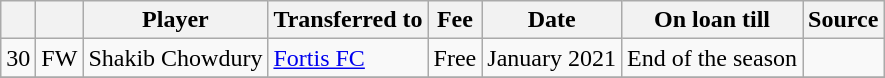<table class="wikitable" style="text-align:centre">
<tr>
<th></th>
<th></th>
<th>Player</th>
<th>Transferred to</th>
<th>Fee</th>
<th>Date</th>
<th>On loan till</th>
<th>Source</th>
</tr>
<tr>
<td>30</td>
<td>FW</td>
<td align="left"> Shakib Chowdury</td>
<td align="left"> <a href='#'>Fortis FC</a></td>
<td>Free</td>
<td>January 2021</td>
<td>End of the season</td>
<td></td>
</tr>
<tr>
</tr>
</table>
